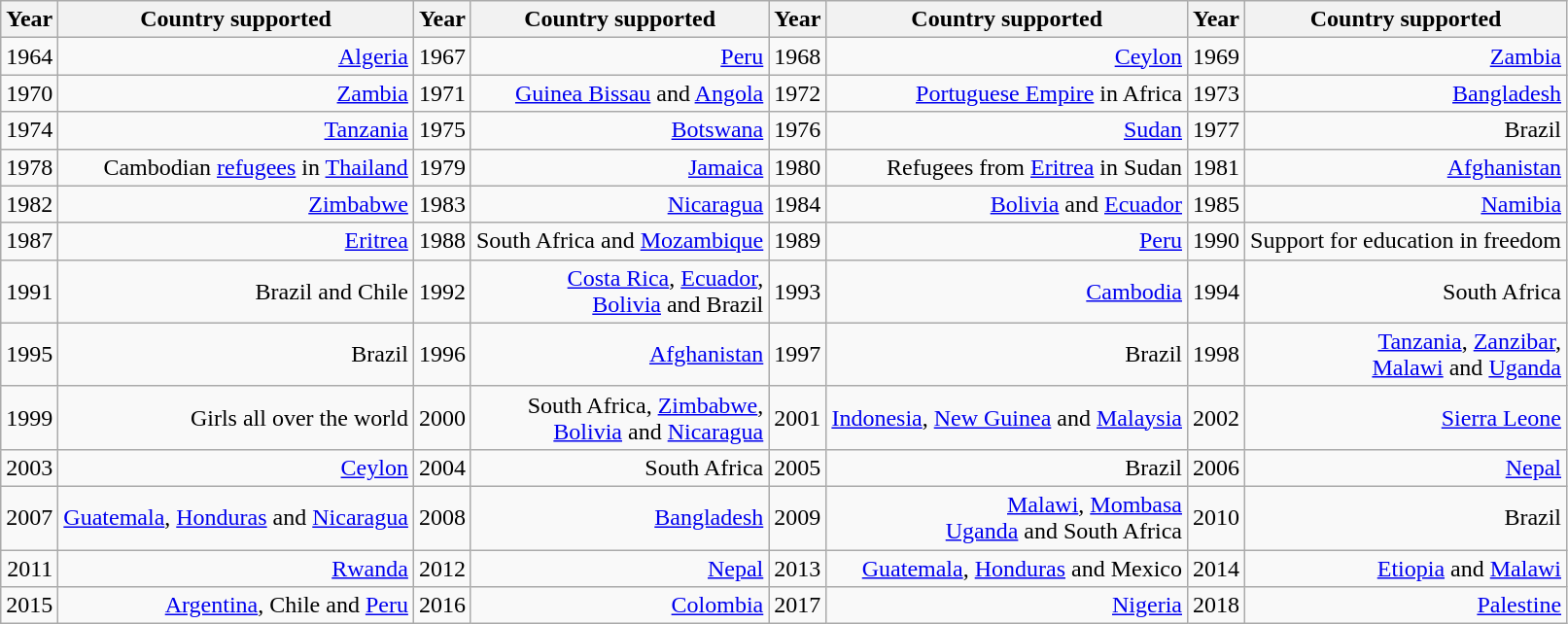<table class="wikitable">
<tr>
<th>Year</th>
<th>Country supported</th>
<th>Year</th>
<th>Country supported</th>
<th>Year</th>
<th>Country supported</th>
<th>Year</th>
<th>Country supported</th>
</tr>
<tr ---- align="right">
<td>1964</td>
<td><a href='#'>Algeria</a></td>
<td>1967</td>
<td><a href='#'>Peru</a></td>
<td>1968</td>
<td><a href='#'>Ceylon</a></td>
<td>1969</td>
<td><a href='#'>Zambia</a></td>
</tr>
<tr ---- align="right">
<td>1970</td>
<td><a href='#'>Zambia</a></td>
<td>1971</td>
<td><a href='#'>Guinea Bissau</a> and <a href='#'>Angola</a></td>
<td>1972</td>
<td><a href='#'>Portuguese Empire</a> in Africa</td>
<td>1973</td>
<td><a href='#'>Bangladesh</a></td>
</tr>
<tr ---- align="right">
<td>1974</td>
<td><a href='#'>Tanzania</a></td>
<td>1975</td>
<td><a href='#'>Botswana</a></td>
<td>1976</td>
<td><a href='#'>Sudan</a></td>
<td>1977</td>
<td>Brazil</td>
</tr>
<tr ---- align="right">
<td>1978</td>
<td>Cambodian <a href='#'>refugees</a> in <a href='#'>Thailand</a></td>
<td>1979</td>
<td><a href='#'>Jamaica</a></td>
<td>1980</td>
<td>Refugees from <a href='#'>Eritrea</a> in Sudan</td>
<td>1981</td>
<td><a href='#'>Afghanistan</a></td>
</tr>
<tr ---- align="right">
<td>1982</td>
<td><a href='#'>Zimbabwe</a></td>
<td>1983</td>
<td><a href='#'>Nicaragua</a></td>
<td>1984</td>
<td><a href='#'>Bolivia</a> and <a href='#'>Ecuador</a></td>
<td>1985</td>
<td><a href='#'>Namibia</a></td>
</tr>
<tr ---- align="right">
<td>1987</td>
<td><a href='#'>Eritrea</a></td>
<td>1988</td>
<td>South Africa and <a href='#'>Mozambique</a></td>
<td>1989</td>
<td><a href='#'>Peru</a></td>
<td>1990</td>
<td>Support for education in freedom</td>
</tr>
<tr ---- align="right">
<td>1991</td>
<td>Brazil and Chile</td>
<td>1992</td>
<td><a href='#'>Costa Rica</a>, <a href='#'>Ecuador</a>,<br><a href='#'>Bolivia</a> and Brazil</td>
<td>1993</td>
<td><a href='#'>Cambodia</a></td>
<td>1994</td>
<td>South Africa</td>
</tr>
<tr ---- align="right">
<td>1995</td>
<td>Brazil</td>
<td>1996</td>
<td><a href='#'>Afghanistan</a></td>
<td>1997</td>
<td>Brazil</td>
<td>1998</td>
<td><a href='#'>Tanzania</a>, <a href='#'>Zanzibar</a>,<br> <a href='#'>Malawi</a> and <a href='#'>Uganda</a></td>
</tr>
<tr ---- align="right">
<td>1999</td>
<td>Girls all over the world</td>
<td>2000</td>
<td>South Africa, <a href='#'>Zimbabwe</a>,<br><a href='#'>Bolivia</a> and <a href='#'>Nicaragua</a></td>
<td>2001</td>
<td><a href='#'>Indonesia</a>, <a href='#'>New Guinea</a> and <a href='#'>Malaysia</a></td>
<td>2002</td>
<td><a href='#'>Sierra Leone</a></td>
</tr>
<tr ---- align="right">
<td>2003</td>
<td><a href='#'>Ceylon</a></td>
<td>2004</td>
<td>South Africa</td>
<td>2005</td>
<td>Brazil</td>
<td>2006</td>
<td><a href='#'>Nepal</a></td>
</tr>
<tr ---- align="right">
<td>2007</td>
<td><a href='#'>Guatemala</a>, <a href='#'>Honduras</a> and <a href='#'>Nicaragua</a></td>
<td>2008</td>
<td><a href='#'>Bangladesh</a></td>
<td>2009</td>
<td><a href='#'>Malawi</a>, <a href='#'>Mombasa</a> <br> <a href='#'>Uganda</a> and South Africa</td>
<td>2010</td>
<td>Brazil</td>
</tr>
<tr ---- align="right">
<td>2011</td>
<td><a href='#'>Rwanda</a></td>
<td>2012</td>
<td><a href='#'>Nepal</a></td>
<td>2013</td>
<td><a href='#'>Guatemala</a>, <a href='#'>Honduras</a> and Mexico</td>
<td>2014</td>
<td><a href='#'>Etiopia</a> and <a href='#'>Malawi</a></td>
</tr>
<tr ---- align="right">
<td>2015</td>
<td><a href='#'>Argentina</a>, Chile and <a href='#'>Peru</a></td>
<td>2016</td>
<td><a href='#'>Colombia</a></td>
<td>2017</td>
<td><a href='#'>Nigeria</a></td>
<td>2018</td>
<td><a href='#'>Palestine</a></td>
</tr>
</table>
